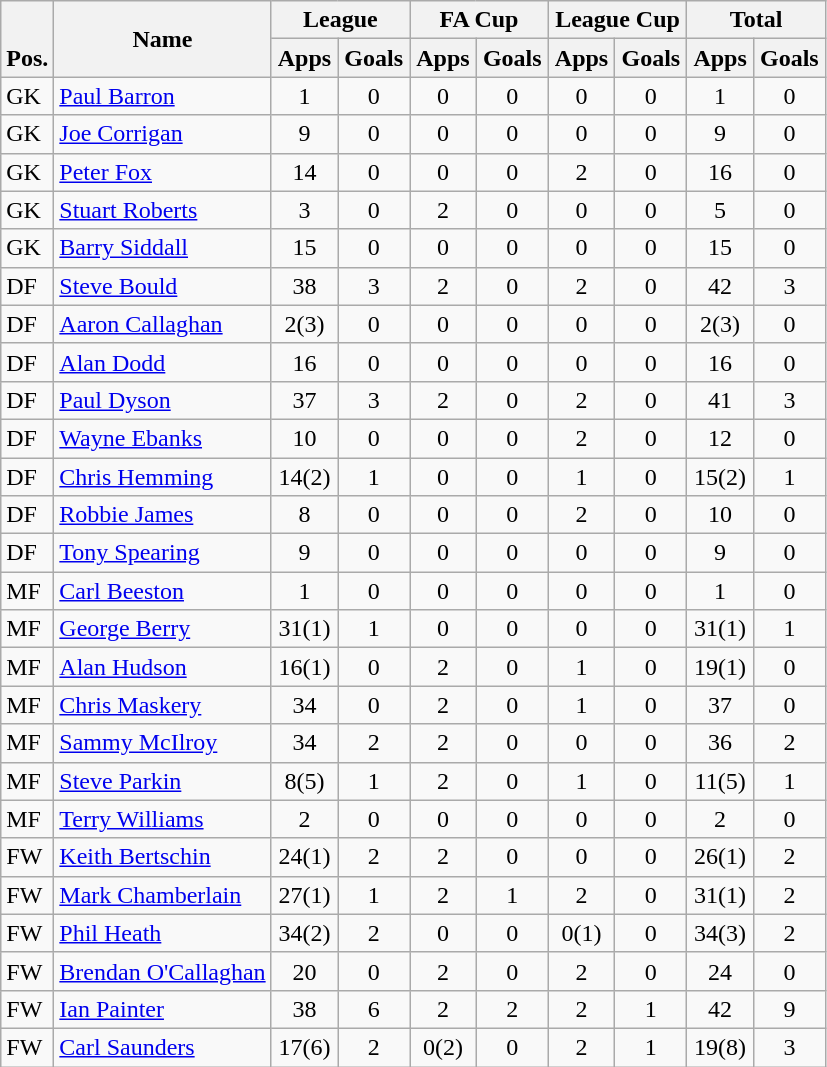<table class="wikitable" style="text-align:center">
<tr>
<th rowspan="2" valign="bottom">Pos.</th>
<th rowspan="2">Name</th>
<th colspan="2" width="85">League</th>
<th colspan="2" width="85">FA Cup</th>
<th colspan="2" width="85">League Cup</th>
<th colspan="2" width="85">Total</th>
</tr>
<tr>
<th>Apps</th>
<th>Goals</th>
<th>Apps</th>
<th>Goals</th>
<th>Apps</th>
<th>Goals</th>
<th>Apps</th>
<th>Goals</th>
</tr>
<tr>
<td align="left">GK</td>
<td align="left"> <a href='#'>Paul Barron</a></td>
<td>1</td>
<td>0</td>
<td>0</td>
<td>0</td>
<td>0</td>
<td>0</td>
<td>1</td>
<td>0</td>
</tr>
<tr>
<td align="left">GK</td>
<td align="left"> <a href='#'>Joe Corrigan</a></td>
<td>9</td>
<td>0</td>
<td>0</td>
<td>0</td>
<td>0</td>
<td>0</td>
<td>9</td>
<td>0</td>
</tr>
<tr>
<td align="left">GK</td>
<td align="left"> <a href='#'>Peter Fox</a></td>
<td>14</td>
<td>0</td>
<td>0</td>
<td>0</td>
<td>2</td>
<td>0</td>
<td>16</td>
<td>0</td>
</tr>
<tr>
<td align="left">GK</td>
<td align="left"> <a href='#'>Stuart Roberts</a></td>
<td>3</td>
<td>0</td>
<td>2</td>
<td>0</td>
<td>0</td>
<td>0</td>
<td>5</td>
<td>0</td>
</tr>
<tr>
<td align="left">GK</td>
<td align="left"> <a href='#'>Barry Siddall</a></td>
<td>15</td>
<td>0</td>
<td>0</td>
<td>0</td>
<td>0</td>
<td>0</td>
<td>15</td>
<td>0</td>
</tr>
<tr>
<td align="left">DF</td>
<td align="left"> <a href='#'>Steve Bould</a></td>
<td>38</td>
<td>3</td>
<td>2</td>
<td>0</td>
<td>2</td>
<td>0</td>
<td>42</td>
<td>3</td>
</tr>
<tr>
<td align="left">DF</td>
<td align="left"> <a href='#'>Aaron Callaghan</a></td>
<td>2(3)</td>
<td>0</td>
<td>0</td>
<td>0</td>
<td>0</td>
<td>0</td>
<td>2(3)</td>
<td>0</td>
</tr>
<tr>
<td align="left">DF</td>
<td align="left"> <a href='#'>Alan Dodd</a></td>
<td>16</td>
<td>0</td>
<td>0</td>
<td>0</td>
<td>0</td>
<td>0</td>
<td>16</td>
<td>0</td>
</tr>
<tr>
<td align="left">DF</td>
<td align="left"> <a href='#'>Paul Dyson</a></td>
<td>37</td>
<td>3</td>
<td>2</td>
<td>0</td>
<td>2</td>
<td>0</td>
<td>41</td>
<td>3</td>
</tr>
<tr>
<td align="left">DF</td>
<td align="left"> <a href='#'>Wayne Ebanks</a></td>
<td>10</td>
<td>0</td>
<td>0</td>
<td>0</td>
<td>2</td>
<td>0</td>
<td>12</td>
<td>0</td>
</tr>
<tr>
<td align="left">DF</td>
<td align="left"> <a href='#'>Chris Hemming</a></td>
<td>14(2)</td>
<td>1</td>
<td>0</td>
<td>0</td>
<td>1</td>
<td>0</td>
<td>15(2)</td>
<td>1</td>
</tr>
<tr>
<td align="left">DF</td>
<td align="left"> <a href='#'>Robbie James</a></td>
<td>8</td>
<td>0</td>
<td>0</td>
<td>0</td>
<td>2</td>
<td>0</td>
<td>10</td>
<td>0</td>
</tr>
<tr>
<td align="left">DF</td>
<td align="left"> <a href='#'>Tony Spearing</a></td>
<td>9</td>
<td>0</td>
<td>0</td>
<td>0</td>
<td>0</td>
<td>0</td>
<td>9</td>
<td>0</td>
</tr>
<tr>
<td align="left">MF</td>
<td align="left"> <a href='#'>Carl Beeston</a></td>
<td>1</td>
<td>0</td>
<td>0</td>
<td>0</td>
<td>0</td>
<td>0</td>
<td>1</td>
<td>0</td>
</tr>
<tr>
<td align="left">MF</td>
<td align="left"> <a href='#'>George Berry</a></td>
<td>31(1)</td>
<td>1</td>
<td>0</td>
<td>0</td>
<td>0</td>
<td>0</td>
<td>31(1)</td>
<td>1</td>
</tr>
<tr>
<td align="left">MF</td>
<td align="left"> <a href='#'>Alan Hudson</a></td>
<td>16(1)</td>
<td>0</td>
<td>2</td>
<td>0</td>
<td>1</td>
<td>0</td>
<td>19(1)</td>
<td>0</td>
</tr>
<tr>
<td align="left">MF</td>
<td align="left"> <a href='#'>Chris Maskery</a></td>
<td>34</td>
<td>0</td>
<td>2</td>
<td>0</td>
<td>1</td>
<td>0</td>
<td>37</td>
<td>0</td>
</tr>
<tr>
<td align="left">MF</td>
<td align="left"> <a href='#'>Sammy McIlroy</a></td>
<td>34</td>
<td>2</td>
<td>2</td>
<td>0</td>
<td>0</td>
<td>0</td>
<td>36</td>
<td>2</td>
</tr>
<tr>
<td align="left">MF</td>
<td align="left"> <a href='#'>Steve Parkin</a></td>
<td>8(5)</td>
<td>1</td>
<td>2</td>
<td>0</td>
<td>1</td>
<td>0</td>
<td>11(5)</td>
<td>1</td>
</tr>
<tr>
<td align="left">MF</td>
<td align="left"> <a href='#'>Terry Williams</a></td>
<td>2</td>
<td>0</td>
<td>0</td>
<td>0</td>
<td>0</td>
<td>0</td>
<td>2</td>
<td>0</td>
</tr>
<tr>
<td align="left">FW</td>
<td align="left"> <a href='#'>Keith Bertschin</a></td>
<td>24(1)</td>
<td>2</td>
<td>2</td>
<td>0</td>
<td>0</td>
<td>0</td>
<td>26(1)</td>
<td>2</td>
</tr>
<tr>
<td align="left">FW</td>
<td align="left"> <a href='#'>Mark Chamberlain</a></td>
<td>27(1)</td>
<td>1</td>
<td>2</td>
<td>1</td>
<td>2</td>
<td>0</td>
<td>31(1)</td>
<td>2</td>
</tr>
<tr>
<td align="left">FW</td>
<td align="left"> <a href='#'>Phil Heath</a></td>
<td>34(2)</td>
<td>2</td>
<td>0</td>
<td>0</td>
<td>0(1)</td>
<td>0</td>
<td>34(3)</td>
<td>2</td>
</tr>
<tr>
<td align="left">FW</td>
<td align="left"> <a href='#'>Brendan O'Callaghan</a></td>
<td>20</td>
<td>0</td>
<td>2</td>
<td>0</td>
<td>2</td>
<td>0</td>
<td>24</td>
<td>0</td>
</tr>
<tr>
<td align="left">FW</td>
<td align="left"> <a href='#'>Ian Painter</a></td>
<td>38</td>
<td>6</td>
<td>2</td>
<td>2</td>
<td>2</td>
<td>1</td>
<td>42</td>
<td>9</td>
</tr>
<tr>
<td align="left">FW</td>
<td align="left"> <a href='#'>Carl Saunders</a></td>
<td>17(6)</td>
<td>2</td>
<td>0(2)</td>
<td>0</td>
<td>2</td>
<td>1</td>
<td>19(8)</td>
<td>3</td>
</tr>
</table>
